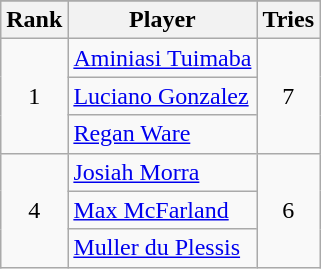<table class="wikitable sortable">
<tr>
</tr>
<tr>
<th>Rank</th>
<th>Player</th>
<th>Tries</th>
</tr>
<tr>
<td align=center rowspan=3>1</td>
<td> <a href='#'>Aminiasi Tuimaba</a></td>
<td align=center rowspan=3>7</td>
</tr>
<tr>
<td> <a href='#'>Luciano Gonzalez</a></td>
</tr>
<tr>
<td> <a href='#'>Regan Ware</a></td>
</tr>
<tr>
<td align=center rowspan=3>4</td>
<td> <a href='#'>Josiah Morra</a></td>
<td align=center rowspan=3>6</td>
</tr>
<tr>
<td> <a href='#'>Max McFarland</a></td>
</tr>
<tr>
<td> <a href='#'>Muller du Plessis</a></td>
</tr>
</table>
